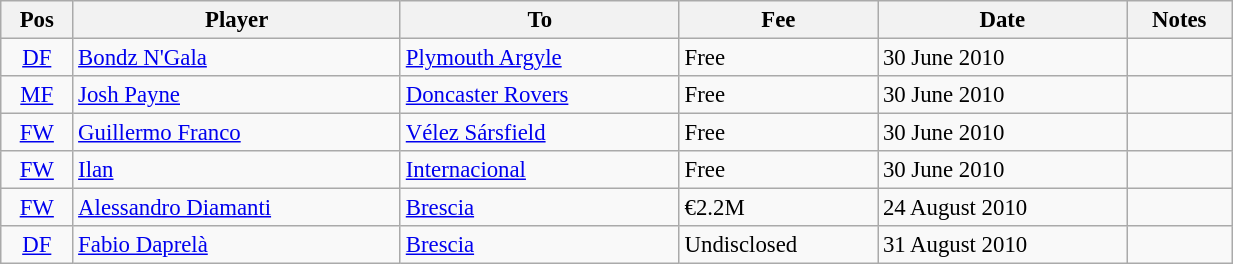<table class="wikitable" style="width:65%; text-align:center; font-size:95%; text-align:left;">
<tr>
<th><strong>Pos</strong></th>
<th><strong>Player</strong></th>
<th><strong>To</strong></th>
<th><strong>Fee</strong></th>
<th><strong>Date</strong></th>
<th><strong>Notes</strong></th>
</tr>
<tr>
<td style="text-align:center;"><a href='#'>DF</a></td>
<td> <a href='#'>Bondz N'Gala</a></td>
<td> <a href='#'>Plymouth Argyle</a></td>
<td>Free</td>
<td>30 June 2010</td>
<td style="text-align:center;"></td>
</tr>
<tr>
<td style="text-align:center;"><a href='#'>MF</a></td>
<td> <a href='#'>Josh Payne</a></td>
<td> <a href='#'>Doncaster Rovers</a></td>
<td>Free</td>
<td>30 June 2010</td>
<td style="text-align:center;"></td>
</tr>
<tr>
<td style="text-align:center;"><a href='#'>FW</a></td>
<td> <a href='#'>Guillermo Franco</a></td>
<td> <a href='#'>Vélez Sársfield</a></td>
<td>Free</td>
<td>30 June 2010</td>
<td style="text-align:center;"></td>
</tr>
<tr>
<td style="text-align:center;"><a href='#'>FW</a></td>
<td> <a href='#'>Ilan</a></td>
<td> <a href='#'>Internacional</a></td>
<td>Free</td>
<td>30 June 2010</td>
<td style="text-align:center;"></td>
</tr>
<tr>
<td style="text-align:center;"><a href='#'>FW</a></td>
<td> <a href='#'>Alessandro Diamanti</a></td>
<td> <a href='#'>Brescia</a></td>
<td>€2.2M</td>
<td>24 August 2010</td>
<td style="text-align:center;"></td>
</tr>
<tr>
<td style="text-align:center;"><a href='#'>DF</a></td>
<td> <a href='#'>Fabio Daprelà</a></td>
<td> <a href='#'>Brescia</a></td>
<td>Undisclosed</td>
<td>31 August 2010</td>
<td style="text-align:center;"></td>
</tr>
</table>
